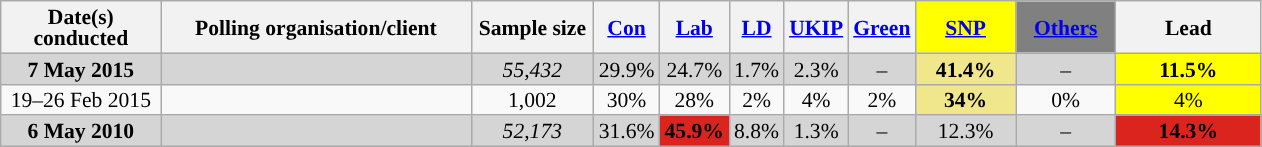<table class="wikitable sortable" style="text-align:center;font-size:90%;line-height:14px">
<tr>
<th ! style="width:100px;">Date(s)<br>conducted</th>
<th style="width:200px;">Polling organisation/client</th>
<th class="unsortable" style="width:75px;">Sample size</th>
<th class="unsortable" style="background:"><a href='#'><span>Con</span></a></th>
<th class="unsortable" style="background:"><a href='#'><span>Lab</span></a></th>
<th class="unsortable" style="background:"><a href='#'><span>LD</span></a></th>
<th class="unsortable" style="background:"><a href='#'><span>UKIP</span></a></th>
<th class="unsortable" style="background:"><a href='#'><span>Green</span></a></th>
<th class="unsortable" style="background:#ffff00; width:60px;"><a href='#'><span>SNP</span></a></th>
<th class="unsortable" style="background:gray; width:60px;"><a href='#'><span>Others</span></a></th>
<th class="unsortable" style="width:90px;">Lead</th>
</tr>
<tr>
<td style="background:#D5D5D5"><strong>7 May 2015</strong></td>
<td style="background:#D5D5D5"></td>
<td style="background:#D5D5D5"><em>55,432</em></td>
<td style="background:#D5D5D5">29.9%</td>
<td style="background:#D5D5D5">24.7%</td>
<td style="background:#D5D5D5">1.7%</td>
<td style="background:#D5D5D5">2.3%</td>
<td style="background:#D5D5D5">–</td>
<td style="background:khaki"><strong>41.4%</strong></td>
<td style="background:#D5D5D5">–</td>
<td style="background:#ffff00"><strong>11.5% </strong></td>
</tr>
<tr>
<td>19–26 Feb 2015</td>
<td> </td>
<td>1,002</td>
<td>30%</td>
<td>28%</td>
<td>2%</td>
<td>4%</td>
<td>2%</td>
<td style="background:khaki"><strong>34%</strong></td>
<td>0%</td>
<td style="background:#ff0"><span>4% </span></td>
</tr>
<tr>
<td style="background:#D5D5D5"><strong>6 May 2010</strong></td>
<td style="background:#D5D5D5"></td>
<td style="background:#D5D5D5"><em>52,173</em></td>
<td style="background:#D5D5D5">31.6%</td>
<td style="background:#dc241f"><span><strong>45.9%</strong></span></td>
<td style="background:#D5D5D5">8.8%</td>
<td style="background:#D5D5D5">1.3%</td>
<td style="background:#D5D5D5">–</td>
<td style="background:#D5D5D5">12.3%</td>
<td style="background:#D5D5D5">–</td>
<td style="background:#dc241f"><span><strong>14.3% </strong></span></td>
</tr>
</table>
